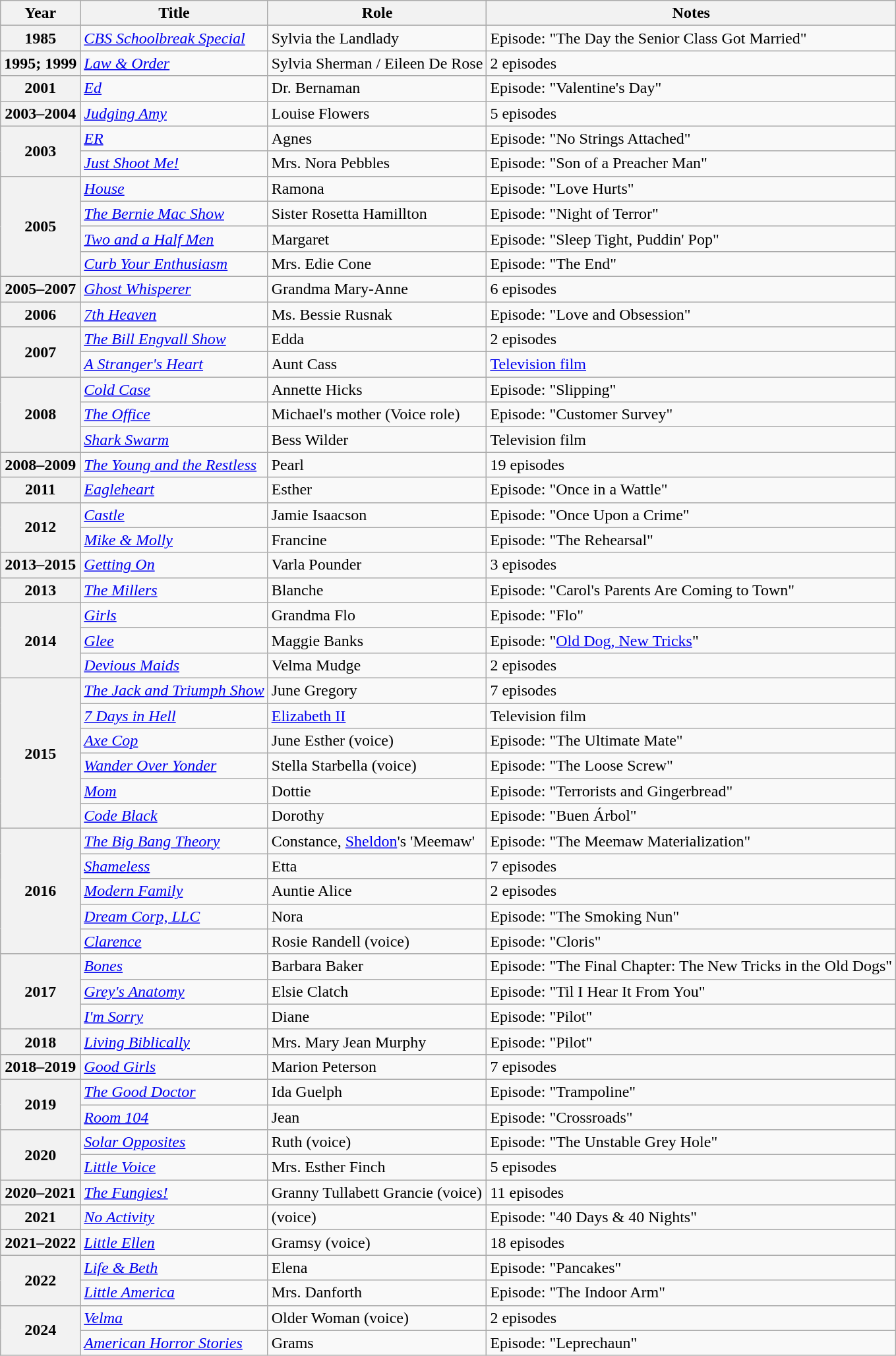<table class="wikitable sortable plainrowheaders">
<tr>
<th scope="col">Year</th>
<th scope="col">Title</th>
<th scope="col">Role</th>
<th scope="col" class="unsortable">Notes</th>
</tr>
<tr>
<th scope="row">1985</th>
<td><em><a href='#'>CBS Schoolbreak Special</a></em></td>
<td>Sylvia the Landlady</td>
<td>Episode: "The Day the Senior Class Got Married"</td>
</tr>
<tr>
<th scope="row">1995; 1999</th>
<td><em><a href='#'>Law & Order</a></em></td>
<td>Sylvia Sherman / Eileen De Rose</td>
<td>2 episodes</td>
</tr>
<tr>
<th scope="row">2001</th>
<td><em><a href='#'>Ed</a></em></td>
<td>Dr. Bernaman</td>
<td>Episode: "Valentine's Day"</td>
</tr>
<tr>
<th scope="row">2003–2004</th>
<td><em><a href='#'>Judging Amy</a></em></td>
<td>Louise Flowers</td>
<td>5 episodes</td>
</tr>
<tr>
<th scope="row" rowspan="2">2003</th>
<td><em><a href='#'>ER</a></em></td>
<td>Agnes</td>
<td>Episode: "No Strings Attached"</td>
</tr>
<tr>
<td><em><a href='#'>Just Shoot Me!</a></em></td>
<td>Mrs. Nora Pebbles</td>
<td>Episode: "Son of a Preacher Man"</td>
</tr>
<tr>
<th scope="row" rowspan="4">2005</th>
<td><em><a href='#'>House</a></em></td>
<td>Ramona</td>
<td>Episode: "Love Hurts"</td>
</tr>
<tr>
<td><em><a href='#'>The Bernie Mac Show</a></em></td>
<td>Sister Rosetta Hamillton</td>
<td>Episode: "Night of Terror"</td>
</tr>
<tr>
<td><em><a href='#'>Two and a Half Men</a></em></td>
<td>Margaret</td>
<td>Episode: "Sleep Tight, Puddin' Pop"</td>
</tr>
<tr>
<td><em><a href='#'>Curb Your Enthusiasm</a></em></td>
<td>Mrs. Edie Cone</td>
<td>Episode: "The End"</td>
</tr>
<tr>
<th scope="row">2005–2007</th>
<td><em><a href='#'>Ghost Whisperer</a></em></td>
<td>Grandma Mary-Anne</td>
<td>6 episodes</td>
</tr>
<tr>
<th scope="row">2006</th>
<td><em><a href='#'>7th Heaven</a></em></td>
<td>Ms. Bessie Rusnak</td>
<td>Episode: "Love and Obsession"</td>
</tr>
<tr>
<th scope="row"  rowspan="2">2007</th>
<td><em><a href='#'>The Bill Engvall Show</a></em></td>
<td>Edda</td>
<td>2 episodes</td>
</tr>
<tr>
<td><em><a href='#'>A Stranger's Heart</a></em></td>
<td>Aunt Cass</td>
<td><a href='#'>Television film</a></td>
</tr>
<tr>
<th rowspan="3" scope="row">2008</th>
<td><em><a href='#'>Cold Case</a></em></td>
<td>Annette Hicks</td>
<td>Episode: "Slipping"</td>
</tr>
<tr>
<td><a href='#'><em>The Office</em></a></td>
<td>Michael's mother (Voice role)</td>
<td>Episode: "Customer Survey"</td>
</tr>
<tr>
<td><em><a href='#'>Shark Swarm</a></em></td>
<td>Bess Wilder</td>
<td>Television film</td>
</tr>
<tr>
<th scope="row">2008–2009</th>
<td><em><a href='#'>The Young and the Restless</a></em></td>
<td>Pearl</td>
<td>19 episodes</td>
</tr>
<tr>
<th scope="row">2011</th>
<td><em><a href='#'>Eagleheart</a></em></td>
<td>Esther</td>
<td>Episode: "Once in a Wattle"</td>
</tr>
<tr>
<th scope="row" rowspan="2">2012</th>
<td><em><a href='#'>Castle</a></em></td>
<td>Jamie Isaacson</td>
<td>Episode: "Once Upon a Crime"</td>
</tr>
<tr>
<td><em><a href='#'>Mike & Molly</a></em></td>
<td>Francine</td>
<td>Episode: "The Rehearsal"</td>
</tr>
<tr>
<th scope="row">2013–2015</th>
<td><em><a href='#'>Getting On</a></em></td>
<td>Varla Pounder</td>
<td>3 episodes</td>
</tr>
<tr>
<th scope="row">2013</th>
<td><em><a href='#'>The Millers</a></em></td>
<td>Blanche</td>
<td>Episode: "Carol's Parents Are Coming to Town"</td>
</tr>
<tr>
<th scope="row" rowspan="3">2014</th>
<td><em><a href='#'>Girls</a></em></td>
<td>Grandma Flo</td>
<td>Episode: "Flo"</td>
</tr>
<tr>
<td><em><a href='#'>Glee</a></em></td>
<td>Maggie Banks</td>
<td>Episode: "<a href='#'>Old Dog, New Tricks</a>"</td>
</tr>
<tr>
<td><em><a href='#'>Devious Maids</a></em></td>
<td>Velma Mudge</td>
<td>2 episodes</td>
</tr>
<tr>
<th scope="row" rowspan="6">2015</th>
<td><em><a href='#'>The Jack and Triumph Show</a></em></td>
<td>June Gregory</td>
<td>7 episodes</td>
</tr>
<tr>
<td><em><a href='#'>7 Days in Hell</a></em></td>
<td><a href='#'>Elizabeth II</a></td>
<td>Television film</td>
</tr>
<tr>
<td><em><a href='#'>Axe Cop</a></em></td>
<td>June Esther (voice)</td>
<td>Episode: "The Ultimate Mate"</td>
</tr>
<tr>
<td><em><a href='#'>Wander Over Yonder</a></em></td>
<td>Stella Starbella (voice)</td>
<td>Episode: "The Loose Screw"</td>
</tr>
<tr>
<td><em><a href='#'>Mom</a></em></td>
<td>Dottie</td>
<td>Episode: "Terrorists and Gingerbread"</td>
</tr>
<tr>
<td><em><a href='#'>Code Black</a></em></td>
<td>Dorothy</td>
<td>Episode: "Buen Árbol"</td>
</tr>
<tr>
<th scope="row" rowspan="5">2016</th>
<td><em><a href='#'>The Big Bang Theory</a></em></td>
<td>Constance, <a href='#'>Sheldon</a>'s 'Meemaw'</td>
<td>Episode: "The Meemaw Materialization"</td>
</tr>
<tr>
<td><em><a href='#'>Shameless</a></em></td>
<td>Etta</td>
<td>7 episodes</td>
</tr>
<tr>
<td><em><a href='#'>Modern Family</a></em></td>
<td>Auntie Alice</td>
<td>2 episodes</td>
</tr>
<tr>
<td><em><a href='#'>Dream Corp, LLC</a></em></td>
<td>Nora</td>
<td>Episode: "The Smoking Nun"</td>
</tr>
<tr>
<td><em><a href='#'>Clarence</a></em></td>
<td>Rosie Randell (voice)</td>
<td>Episode: "Cloris"</td>
</tr>
<tr>
<th scope="row" rowspan="3">2017</th>
<td><em><a href='#'>Bones</a></em></td>
<td>Barbara Baker</td>
<td>Episode: "The Final Chapter: The New Tricks in the Old Dogs"</td>
</tr>
<tr>
<td><em><a href='#'>Grey's Anatomy</a></em></td>
<td>Elsie Clatch</td>
<td>Episode: "Til I Hear It From You"</td>
</tr>
<tr>
<td><em><a href='#'>I'm Sorry</a></em></td>
<td>Diane</td>
<td>Episode: "Pilot"</td>
</tr>
<tr>
<th scope="row">2018</th>
<td><em><a href='#'>Living Biblically</a></em></td>
<td>Mrs. Mary Jean Murphy</td>
<td>Episode: "Pilot"</td>
</tr>
<tr>
<th scope="row">2018–2019</th>
<td><em><a href='#'>Good Girls</a></em></td>
<td>Marion Peterson</td>
<td>7 episodes</td>
</tr>
<tr>
<th scope="row" rowspan="2">2019</th>
<td><em><a href='#'>The Good Doctor</a></em></td>
<td>Ida Guelph</td>
<td>Episode: "Trampoline"</td>
</tr>
<tr>
<td><em><a href='#'>Room 104</a></em></td>
<td>Jean</td>
<td>Episode: "Crossroads"</td>
</tr>
<tr>
<th scope="row" rowspan="2">2020</th>
<td><em><a href='#'>Solar Opposites</a></em></td>
<td>Ruth (voice)</td>
<td>Episode: "The Unstable Grey Hole"</td>
</tr>
<tr>
<td><em><a href='#'>Little Voice</a></em></td>
<td>Mrs. Esther Finch</td>
<td>5 episodes</td>
</tr>
<tr>
<th scope="row">2020–2021</th>
<td><em><a href='#'>The Fungies!</a></em></td>
<td>Granny Tullabett Grancie (voice)</td>
<td>11 episodes</td>
</tr>
<tr>
<th scope="row">2021</th>
<td><em><a href='#'>No Activity</a></em></td>
<td>(voice)</td>
<td>Episode: "40 Days & 40 Nights"</td>
</tr>
<tr>
<th scope="row">2021–2022</th>
<td><em><a href='#'>Little Ellen</a></em></td>
<td>Gramsy (voice)</td>
<td>18 episodes</td>
</tr>
<tr>
<th scope="row" rowspan="2">2022</th>
<td><em><a href='#'>Life & Beth</a></em></td>
<td>Elena</td>
<td>Episode: "Pancakes"</td>
</tr>
<tr>
<td><em><a href='#'>Little America</a></em></td>
<td>Mrs. Danforth</td>
<td>Episode: "The Indoor Arm"</td>
</tr>
<tr>
<th scope="row" rowspan="2">2024</th>
<td><em><a href='#'>Velma</a></em></td>
<td>Older Woman (voice)</td>
<td>2 episodes</td>
</tr>
<tr>
<td><em><a href='#'>American Horror Stories</a></em></td>
<td>Grams</td>
<td>Episode: "Leprechaun"</td>
</tr>
</table>
